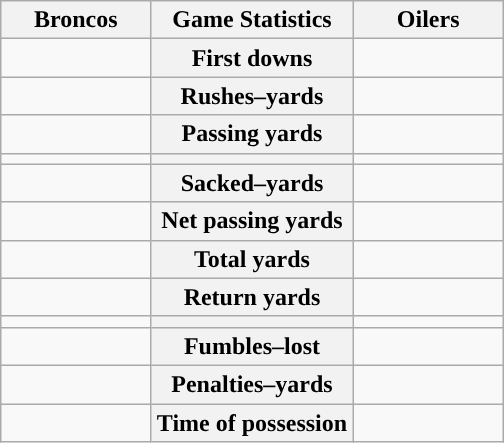<table class="wikitable" style="margin: 1em auto 1em auto">
<tr>
<th style="width:30%;">Broncos</th>
<th style="width:40%;">Game Statistics</th>
<th style="width:30%;">Oilers</th>
</tr>
<tr>
<td style="text-align:right;"></td>
<th>First downs</th>
<td></td>
</tr>
<tr>
<td style="text-align:right;"></td>
<th>Rushes–yards</th>
<td></td>
</tr>
<tr>
<td style="text-align:right;"></td>
<th>Passing yards</th>
<td></td>
</tr>
<tr>
<td style="text-align:right;"></td>
<th></th>
<td></td>
</tr>
<tr>
<td style="text-align:right;"></td>
<th>Sacked–yards</th>
<td></td>
</tr>
<tr>
<td style="text-align:right;"></td>
<th>Net passing yards</th>
<td></td>
</tr>
<tr>
<td style="text-align:right;"></td>
<th>Total yards</th>
<td></td>
</tr>
<tr>
<td style="text-align:right;"></td>
<th>Return yards</th>
<td></td>
</tr>
<tr>
<td style="text-align:right;"></td>
<th></th>
<td></td>
</tr>
<tr>
<td style="text-align:right;"></td>
<th>Fumbles–lost</th>
<td></td>
</tr>
<tr>
<td style="text-align:right;"></td>
<th>Penalties–yards</th>
<td></td>
</tr>
<tr>
<td style="text-align:right;"></td>
<th>Time of possession</th>
<td></td>
</tr>
</table>
